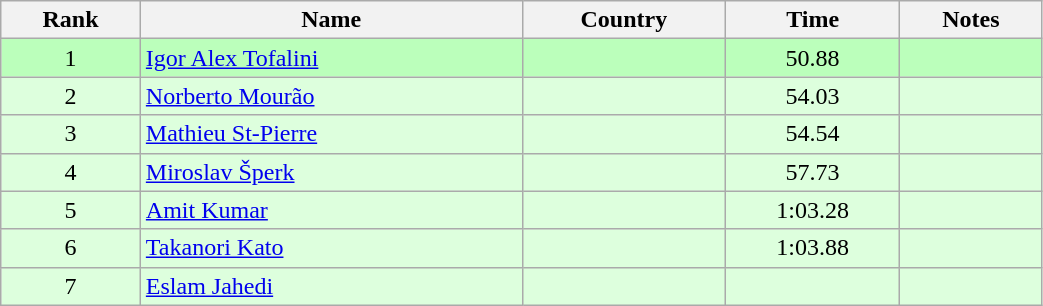<table class="wikitable" style="text-align:center;width: 55%">
<tr>
<th>Rank</th>
<th>Name</th>
<th>Country</th>
<th>Time</th>
<th>Notes</th>
</tr>
<tr bgcolor=bbffbb>
<td>1</td>
<td align="left"><a href='#'>Igor Alex Tofalini</a></td>
<td align="left"></td>
<td>50.88</td>
<td></td>
</tr>
<tr bgcolor=ddffdd>
<td>2</td>
<td align="left"><a href='#'>Norberto Mourão</a></td>
<td align="left"></td>
<td>54.03</td>
<td></td>
</tr>
<tr bgcolor=ddffdd>
<td>3</td>
<td align="left"><a href='#'>Mathieu St-Pierre</a></td>
<td align="left"></td>
<td>54.54</td>
<td></td>
</tr>
<tr bgcolor=ddffdd>
<td>4</td>
<td align="left"><a href='#'>Miroslav Šperk</a></td>
<td align="left"></td>
<td>57.73</td>
<td></td>
</tr>
<tr bgcolor=ddffdd>
<td>5</td>
<td align="left"><a href='#'>Amit Kumar</a></td>
<td align="left"></td>
<td>1:03.28</td>
<td></td>
</tr>
<tr bgcolor=ddffdd>
<td>6</td>
<td align="left"><a href='#'>Takanori Kato</a></td>
<td align="left"></td>
<td>1:03.88</td>
<td></td>
</tr>
<tr bgcolor=ddffdd>
<td>7</td>
<td align="left"><a href='#'>Eslam Jahedi</a></td>
<td align="left"></td>
<td></td>
<td></td>
</tr>
</table>
